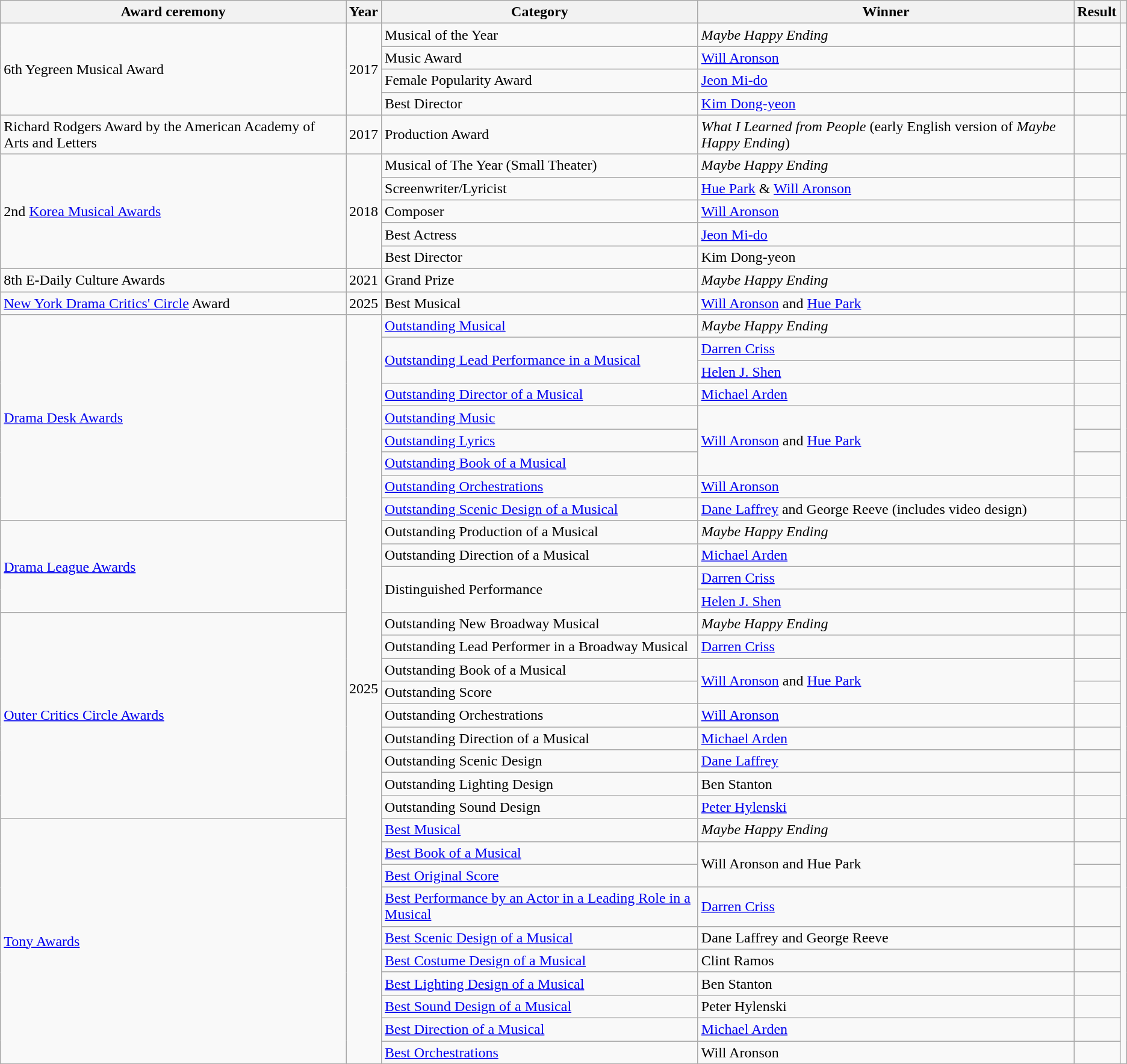<table class="wikitable plainrowheaders sortable">
<tr>
<th scope="col">Award ceremony</th>
<th scope="col">Year</th>
<th scope="col">Category</th>
<th scope="col">Winner</th>
<th scope="col">Result</th>
<th class="unsortable" scope="col"></th>
</tr>
<tr>
<td scope="row" rowspan="4">6th Yegreen Musical Award</td>
<td rowspan="4">2017</td>
<td>Musical of the Year</td>
<td><em>Maybe Happy Ending</em></td>
<td></td>
<td rowspan="3"></td>
</tr>
<tr>
<td>Music Award</td>
<td><a href='#'>Will Aronson</a></td>
<td></td>
</tr>
<tr>
<td>Female Popularity Award</td>
<td><a href='#'>Jeon Mi-do</a></td>
<td></td>
</tr>
<tr>
<td>Best Director</td>
<td><a href='#'>Kim Dong-yeon</a></td>
<td></td>
<td></td>
</tr>
<tr>
<td scope="row" rowspan="1">Richard Rodgers Award by the American Academy of Arts and Letters</td>
<td>2017</td>
<td>Production Award</td>
<td><em>What I Learned from People</em> (early English version of <em>Maybe Happy Ending</em>)</td>
<td></td>
<td></td>
</tr>
<tr>
<td rowspan="5" scope="row">2nd <a href='#'>Korea Musical Awards</a></td>
<td rowspan="5">2018</td>
<td>Musical of The Year (Small Theater)</td>
<td><em>Maybe Happy Ending</em></td>
<td></td>
<td rowspan="5"></td>
</tr>
<tr>
<td>Screenwriter/Lyricist</td>
<td><a href='#'>Hue Park</a> & <a href='#'>Will Aronson</a></td>
<td></td>
</tr>
<tr>
<td>Composer</td>
<td><a href='#'>Will Aronson</a></td>
<td></td>
</tr>
<tr>
<td>Best Actress</td>
<td><a href='#'>Jeon Mi-do</a></td>
<td></td>
</tr>
<tr>
<td>Best Director</td>
<td>Kim Dong-yeon</td>
<td></td>
</tr>
<tr>
<td rowspan="1" scope="row">8th E-Daily Culture Awards</td>
<td>2021</td>
<td>Grand Prize</td>
<td><em>Maybe Happy Ending</em></td>
<td></td>
<td></td>
</tr>
<tr>
<td rowspan="1" scope="row"><a href='#'>New York Drama Critics' Circle</a> Award</td>
<td>2025</td>
<td>Best Musical</td>
<td><a href='#'>Will Aronson</a> and <a href='#'>Hue Park</a></td>
<td></td>
<td></td>
</tr>
<tr>
<td rowspan="9"><a href='#'>Drama Desk Awards</a></td>
<td rowspan="32">2025</td>
<td><a href='#'>Outstanding Musical</a></td>
<td><em>Maybe Happy Ending</em></td>
<td></td>
<td rowspan="9"></td>
</tr>
<tr>
<td rowspan="2"><a href='#'>Outstanding Lead Performance in a Musical</a></td>
<td><a href='#'>Darren Criss</a></td>
<td></td>
</tr>
<tr>
<td><a href='#'>Helen J. Shen</a></td>
<td></td>
</tr>
<tr>
<td><a href='#'>Outstanding Director of a Musical</a></td>
<td><a href='#'>Michael Arden</a></td>
<td></td>
</tr>
<tr>
<td><a href='#'>Outstanding Music</a></td>
<td rowspan="3"><a href='#'>Will Aronson</a> and <a href='#'>Hue Park</a></td>
<td></td>
</tr>
<tr>
<td><a href='#'>Outstanding Lyrics</a></td>
<td></td>
</tr>
<tr>
<td><a href='#'>Outstanding Book of a Musical</a></td>
<td></td>
</tr>
<tr>
<td><a href='#'>Outstanding Orchestrations</a></td>
<td><a href='#'>Will Aronson</a></td>
<td></td>
</tr>
<tr>
<td><a href='#'>Outstanding Scenic Design of a Musical</a></td>
<td><a href='#'>Dane Laffrey</a> and George Reeve (includes video design)</td>
<td></td>
</tr>
<tr>
<td rowspan="4"><a href='#'>Drama League Awards</a></td>
<td>Outstanding Production of a Musical</td>
<td><em>Maybe Happy Ending</em></td>
<td></td>
<td rowspan="4"></td>
</tr>
<tr>
<td>Outstanding Direction of a Musical</td>
<td><a href='#'>Michael Arden</a></td>
<td></td>
</tr>
<tr>
<td rowspan="2">Distinguished Performance</td>
<td><a href='#'>Darren Criss</a></td>
<td></td>
</tr>
<tr>
<td><a href='#'>Helen J. Shen</a></td>
<td></td>
</tr>
<tr>
<td rowspan="9"><a href='#'>Outer Critics Circle Awards</a></td>
<td>Outstanding New Broadway Musical</td>
<td><em>Maybe Happy Ending</em></td>
<td></td>
<td rowspan="9"></td>
</tr>
<tr>
<td>Outstanding Lead Performer in a Broadway Musical</td>
<td><a href='#'>Darren Criss</a></td>
<td></td>
</tr>
<tr>
<td>Outstanding Book of a Musical</td>
<td rowspan="2"><a href='#'>Will Aronson</a> and <a href='#'>Hue Park</a></td>
<td></td>
</tr>
<tr>
<td>Outstanding Score</td>
<td></td>
</tr>
<tr>
<td>Outstanding Orchestrations</td>
<td><a href='#'>Will Aronson</a></td>
<td></td>
</tr>
<tr>
<td>Outstanding Direction of a Musical</td>
<td><a href='#'>Michael Arden</a></td>
<td></td>
</tr>
<tr>
<td>Outstanding Scenic Design</td>
<td><a href='#'>Dane Laffrey</a></td>
<td></td>
</tr>
<tr>
<td>Outstanding Lighting Design</td>
<td>Ben Stanton</td>
<td></td>
</tr>
<tr>
<td>Outstanding Sound Design</td>
<td><a href='#'>Peter Hylenski</a></td>
<td></td>
</tr>
<tr>
<td rowspan="10"><a href='#'>Tony Awards</a></td>
<td><a href='#'>Best Musical</a></td>
<td><em>Maybe Happy Ending</em></td>
<td></td>
<td rowspan="10"></td>
</tr>
<tr>
<td><a href='#'>Best Book of a Musical</a></td>
<td rowspan="2">Will Aronson and Hue Park</td>
<td></td>
</tr>
<tr>
<td><a href='#'>Best Original Score</a></td>
<td></td>
</tr>
<tr>
<td><a href='#'>Best Performance by an Actor in a Leading Role in a Musical</a></td>
<td><a href='#'>Darren Criss</a></td>
<td></td>
</tr>
<tr>
<td><a href='#'>Best Scenic Design of a Musical</a></td>
<td>Dane Laffrey and George Reeve</td>
<td></td>
</tr>
<tr>
<td><a href='#'>Best Costume Design of a Musical</a></td>
<td>Clint Ramos</td>
<td></td>
</tr>
<tr>
<td><a href='#'>Best Lighting Design of a Musical</a></td>
<td>Ben Stanton</td>
<td></td>
</tr>
<tr>
<td><a href='#'>Best Sound Design of a Musical</a></td>
<td>Peter Hylenski</td>
<td></td>
</tr>
<tr>
<td><a href='#'>Best Direction of a Musical</a></td>
<td><a href='#'>Michael Arden</a></td>
<td></td>
</tr>
<tr>
<td><a href='#'>Best Orchestrations</a></td>
<td>Will Aronson</td>
<td></td>
</tr>
</table>
